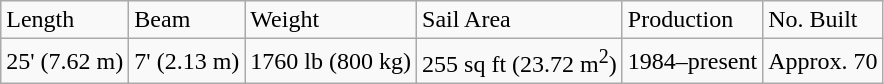<table class="wikitable">
<tr>
<td>Length</td>
<td>Beam</td>
<td>Weight</td>
<td>Sail Area</td>
<td>Production</td>
<td>No. Built</td>
</tr>
<tr>
<td>25' (7.62 m)</td>
<td>7' (2.13 m)</td>
<td>1760 lb (800 kg)</td>
<td>255 sq ft (23.72 m<sup>2</sup>)</td>
<td>1984–present</td>
<td>Approx. 70</td>
</tr>
</table>
